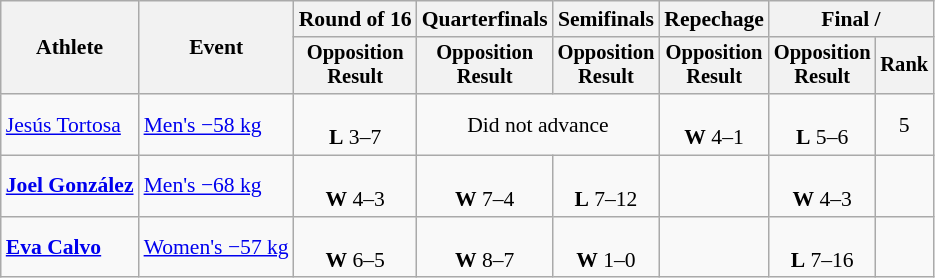<table class="wikitable" style="font-size:90%;">
<tr>
<th rowspan=2>Athlete</th>
<th rowspan=2>Event</th>
<th>Round of 16</th>
<th>Quarterfinals</th>
<th>Semifinals</th>
<th>Repechage</th>
<th colspan=2>Final / </th>
</tr>
<tr style="font-size:95%">
<th>Opposition<br>Result</th>
<th>Opposition<br>Result</th>
<th>Opposition<br>Result</th>
<th>Opposition<br>Result</th>
<th>Opposition<br>Result</th>
<th>Rank</th>
</tr>
<tr align=center>
<td align=left><a href='#'>Jesús Tortosa</a></td>
<td align=left><a href='#'>Men's −58 kg</a></td>
<td><br><strong>L</strong> 3–7</td>
<td colspan=2>Did not advance</td>
<td><br><strong>W</strong> 4–1</td>
<td><br><strong>L</strong> 5–6 </td>
<td>5</td>
</tr>
<tr align=center>
<td align=left><strong><a href='#'>Joel González</a></strong></td>
<td align=left><a href='#'>Men's −68 kg</a></td>
<td><br><strong>W</strong> 4–3</td>
<td><br><strong>W</strong> 7–4</td>
<td><br><strong>L</strong> 7–12</td>
<td></td>
<td><br><strong>W</strong> 4–3</td>
<td></td>
</tr>
<tr align=center>
<td align=left><strong><a href='#'>Eva Calvo</a></strong></td>
<td align=left><a href='#'>Women's −57 kg</a></td>
<td><br><strong>W</strong> 6–5</td>
<td><br><strong>W</strong> 8–7</td>
<td><br><strong>W</strong> 1–0 </td>
<td></td>
<td><br><strong>L</strong> 7–16</td>
<td></td>
</tr>
</table>
